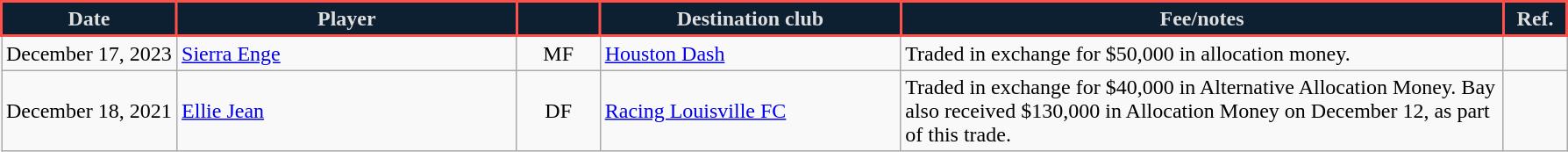<table class="wikitable" style="text-align:left;">
<tr>
<th style="background:#0C2032; color:#DFDEDE; border:2px solid #FF5049; width:125px;">Date</th>
<th style="background:#0C2032; color:#DFDEDE; border:2px solid #FF5049; width:250px;">Player</th>
<th style="background:#0C2032; color:#DFDEDE; border:2px solid #FF5049; width:55px;"></th>
<th style="background:#0C2032; color:#DFDEDE; border:2px solid #FF5049; width:220px;">Destination club</th>
<th style="background:#0C2032; color:#DFDEDE; border:2px solid #FF5049; width:450px;">Fee/notes</th>
<th style="background:#0C2032; color:#DFDEDE; border:2px solid #FF5049; width:40px;">Ref.</th>
</tr>
<tr>
<td>December 17, 2023</td>
<td> <a href='#'>Sierra Enge</a></td>
<td align="center">MF</td>
<td> <a href='#'>Houston Dash</a></td>
<td>Traded in exchange for $50,000 in allocation money.</td>
<td></td>
</tr>
<tr>
<td>December 18, 2021</td>
<td> <a href='#'>Ellie Jean</a></td>
<td align="center">DF</td>
<td> <a href='#'>Racing Louisville FC</a></td>
<td>Traded in exchange for $40,000 in Alternative Allocation Money. Bay also received $130,000 in Allocation Money on December 12, as part of this trade.</td>
<td></td>
</tr>
</table>
